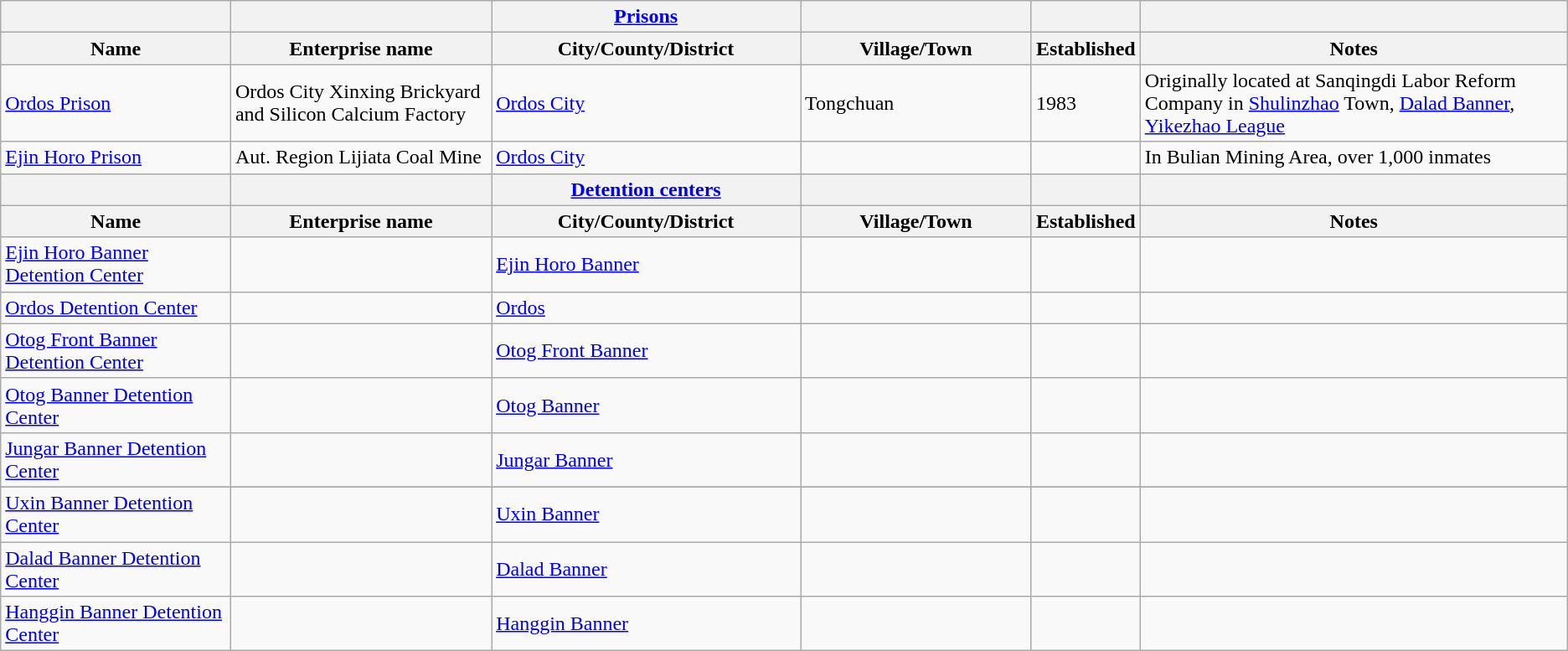<table class="wikitable">
<tr>
<th></th>
<th></th>
<th><strong><a href='#'>Prisons</a></strong></th>
<th></th>
<th></th>
<th></th>
</tr>
<tr>
<th width=15%>Name</th>
<th width=17%>Enterprise name</th>
<th width=20%>City/County/District</th>
<th width=15%>Village/Town</th>
<th width=5%>Established</th>
<th width=28%>Notes</th>
</tr>
<tr>
<td><a href='#'>Ordos Prison</a></td>
<td>Ordos City Xinxing Brickyard and Silicon Calcium Factory</td>
<td><a href='#'>Ordos City</a></td>
<td>Tongchuan</td>
<td>1983</td>
<td>Originally located at Sanqingdi Labor Reform Company in <a href='#'>Shulinzhao</a> Town, <a href='#'>Dalad Banner</a>, <a href='#'>Yikezhao League</a></td>
</tr>
<tr>
<td><a href='#'>Ejin Horo Prison</a></td>
<td>Aut. Region Lijiata Coal Mine</td>
<td><a href='#'>Ordos City</a></td>
<td></td>
<td></td>
<td>In Bulian Mining Area, over 1,000 inmates</td>
</tr>
<tr>
<th></th>
<th></th>
<th><strong><a href='#'>Detention centers</a></strong></th>
<th></th>
<th></th>
<th></th>
</tr>
<tr>
<th width=15%>Name</th>
<th width=17%>Enterprise name</th>
<th width=20%>City/County/District</th>
<th width=15%>Village/Town</th>
<th width=5%>Established</th>
<th width=28%>Notes</th>
</tr>
<tr>
<td><a href='#'>Ejin Horo Banner Detention Center</a></td>
<td></td>
<td><a href='#'>Ejin Horo Banner</a></td>
<td></td>
<td></td>
<td></td>
</tr>
<tr>
<td><a href='#'>Ordos Detention Center</a></td>
<td></td>
<td><a href='#'>Ordos</a></td>
<td></td>
<td></td>
<td></td>
</tr>
<tr>
<td><a href='#'>Otog Front Banner Detention Center</a></td>
<td></td>
<td><a href='#'>Otog Front Banner</a></td>
<td></td>
<td></td>
<td></td>
</tr>
<tr>
<td><a href='#'>Otog Banner Detention Center</a></td>
<td></td>
<td><a href='#'>Otog Banner</a></td>
<td></td>
<td></td>
<td></td>
</tr>
<tr>
<td><a href='#'>Jungar Banner Detention Center</a></td>
<td></td>
<td><a href='#'>Jungar Banner</a></td>
<td></td>
<td></td>
<td></td>
</tr>
<tr>
</tr>
<tr>
</tr>
<tr>
<td><a href='#'>Uxin Banner Detention Center</a></td>
<td></td>
<td><a href='#'>Uxin Banner</a></td>
<td></td>
<td></td>
<td></td>
</tr>
<tr>
<td><a href='#'>Dalad Banner Detention Center</a></td>
<td></td>
<td><a href='#'>Dalad Banner</a></td>
<td></td>
<td></td>
<td></td>
</tr>
<tr>
<td><a href='#'>Hanggin Banner Detention Center</a></td>
<td></td>
<td><a href='#'>Hanggin Banner</a></td>
<td></td>
<td></td>
<td></td>
</tr>
</table>
